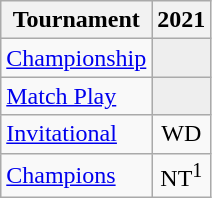<table class="wikitable" style="text-align:center;">
<tr>
<th>Tournament</th>
<th>2021</th>
</tr>
<tr>
<td align="left"><a href='#'>Championship</a></td>
<td style="background:#eeeeee;"></td>
</tr>
<tr>
<td align="left"><a href='#'>Match Play</a></td>
<td style="background:#eeeeee;"></td>
</tr>
<tr>
<td align="left"><a href='#'>Invitational</a></td>
<td>WD</td>
</tr>
<tr>
<td align="left"><a href='#'>Champions</a></td>
<td>NT<sup>1</sup></td>
</tr>
</table>
